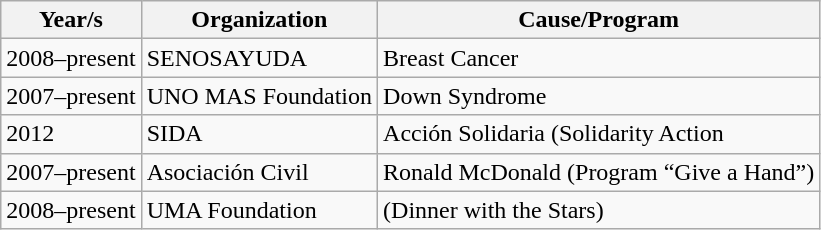<table class="wikitable">
<tr>
<th>Year/s</th>
<th>Organization</th>
<th>Cause/Program</th>
</tr>
<tr>
<td>2008–present</td>
<td>SENOSAYUDA</td>
<td>Breast Cancer</td>
</tr>
<tr>
<td>2007–present</td>
<td>UNO MAS Foundation</td>
<td>Down Syndrome</td>
</tr>
<tr>
<td>2012</td>
<td>SIDA</td>
<td>Acción Solidaria (Solidarity Action</td>
</tr>
<tr>
<td>2007–present</td>
<td>Asociación Civil</td>
<td>Ronald McDonald (Program “Give a Hand”)</td>
</tr>
<tr>
<td>2008–present</td>
<td>UMA Foundation</td>
<td>(Dinner with the Stars)</td>
</tr>
</table>
